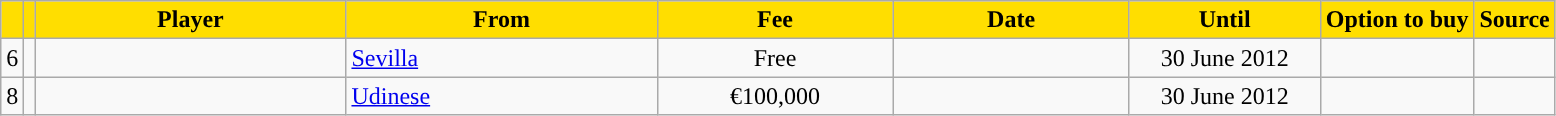<table class="wikitable sortable">
<tr>
<th style="background:#FFDE00"></th>
<th style="background:#FFDE00"></th>
<th width=200 style="background:#FFDE00">Player</th>
<th width=200 style="background:#FFDE00">From</th>
<th width=150 style="background:#FFDE00">Fee</th>
<th width=150 style="background:#FFDE00">Date</th>
<th width=120 style="background:#FFDE00">Until</th>
<th style="background:#FFDE00">Option to buy</th>
<th style="background:#FFDE00">Source</th>
</tr>
<tr>
<td align=center>6</td>
<td align=center></td>
<td></td>
<td> <a href='#'>Sevilla</a></td>
<td align=center>Free</td>
<td align=center></td>
<td align=center>30 June 2012</td>
<td align=center></td>
<td align=center></td>
</tr>
<tr>
<td align=center>8</td>
<td align=center></td>
<td></td>
<td> <a href='#'>Udinese</a></td>
<td align=center>€100,000</td>
<td align=center></td>
<td align=center>30 June 2012</td>
<td align=center></td>
<td align=center></td>
</tr>
</table>
